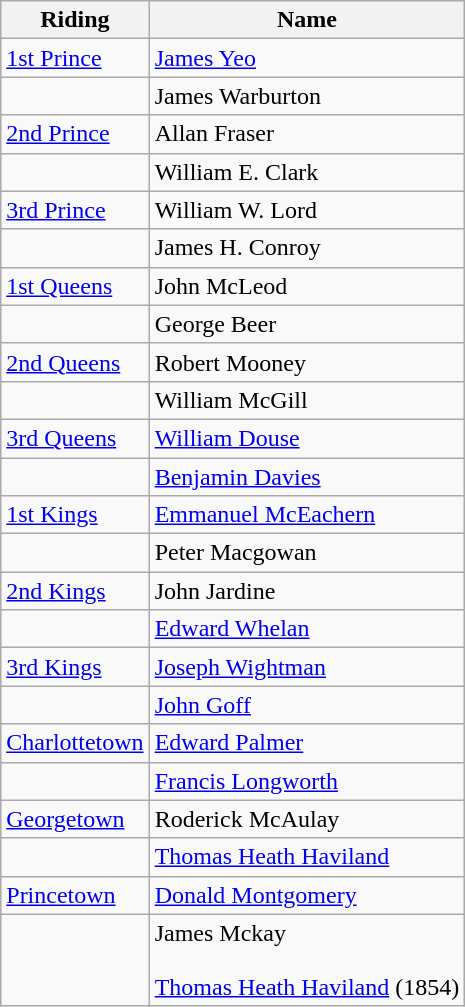<table class="wikitable">
<tr>
<th>Riding</th>
<th>Name</th>
</tr>
<tr>
<td><a href='#'>1st Prince</a></td>
<td><a href='#'>James Yeo</a></td>
</tr>
<tr>
<td></td>
<td>James Warburton</td>
</tr>
<tr>
<td><a href='#'>2nd Prince</a></td>
<td>Allan Fraser</td>
</tr>
<tr>
<td></td>
<td>William E. Clark</td>
</tr>
<tr>
<td><a href='#'>3rd Prince</a></td>
<td>William W. Lord</td>
</tr>
<tr>
<td></td>
<td>James H. Conroy</td>
</tr>
<tr>
<td><a href='#'>1st Queens</a></td>
<td>John McLeod</td>
</tr>
<tr>
<td></td>
<td>George Beer</td>
</tr>
<tr>
<td><a href='#'>2nd Queens</a></td>
<td>Robert Mooney</td>
</tr>
<tr>
<td></td>
<td>William McGill</td>
</tr>
<tr>
<td><a href='#'>3rd Queens</a></td>
<td><a href='#'>William Douse</a></td>
</tr>
<tr>
<td></td>
<td><a href='#'>Benjamin Davies</a></td>
</tr>
<tr>
<td><a href='#'>1st Kings</a></td>
<td><a href='#'>Emmanuel McEachern</a></td>
</tr>
<tr>
<td></td>
<td>Peter Macgowan</td>
</tr>
<tr>
<td><a href='#'>2nd Kings</a></td>
<td>John Jardine</td>
</tr>
<tr>
<td></td>
<td><a href='#'>Edward Whelan</a></td>
</tr>
<tr>
<td><a href='#'>3rd Kings</a></td>
<td><a href='#'>Joseph Wightman</a></td>
</tr>
<tr>
<td></td>
<td><a href='#'>John Goff</a></td>
</tr>
<tr>
<td><a href='#'>Charlottetown</a></td>
<td><a href='#'>Edward Palmer</a></td>
</tr>
<tr>
<td></td>
<td><a href='#'>Francis Longworth</a></td>
</tr>
<tr>
<td><a href='#'>Georgetown</a></td>
<td>Roderick McAulay</td>
</tr>
<tr>
<td></td>
<td><a href='#'>Thomas Heath Haviland</a></td>
</tr>
<tr>
<td><a href='#'>Princetown</a></td>
<td><a href='#'>Donald Montgomery</a></td>
</tr>
<tr>
<td></td>
<td>James Mckay <br><br><a href='#'>Thomas Heath Haviland</a> (1854)</td>
</tr>
</table>
